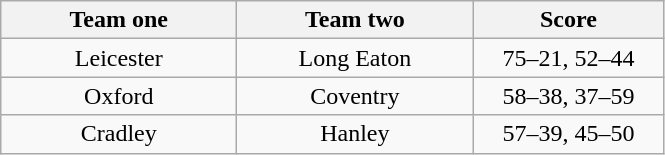<table class="wikitable" style="text-align: center">
<tr>
<th width=150>Team one</th>
<th width=150>Team two</th>
<th width=120>Score</th>
</tr>
<tr>
<td>Leicester</td>
<td>Long Eaton</td>
<td>75–21, 52–44</td>
</tr>
<tr>
<td>Oxford</td>
<td>Coventry</td>
<td>58–38, 37–59</td>
</tr>
<tr>
<td>Cradley</td>
<td>Hanley</td>
<td>57–39, 45–50</td>
</tr>
</table>
